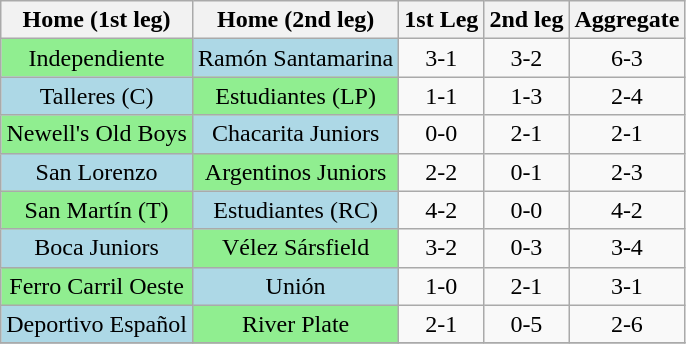<table class="wikitable" style="text-align: center;">
<tr>
<th>Home (1st leg)</th>
<th>Home (2nd leg)</th>
<th>1st Leg</th>
<th>2nd leg</th>
<th>Aggregate</th>
</tr>
<tr>
<td bgcolor="lightgreen">Independiente</td>
<td bgcolor="lightblue">Ramón Santamarina</td>
<td>3-1</td>
<td>3-2</td>
<td>6-3</td>
</tr>
<tr>
<td bgcolor="lightblue">Talleres (C)</td>
<td bgcolor="lightgreen">Estudiantes (LP)</td>
<td>1-1</td>
<td>1-3</td>
<td>2-4</td>
</tr>
<tr>
<td bgcolor="lightgreen">Newell's Old Boys</td>
<td bgcolor="lightblue">Chacarita Juniors</td>
<td>0-0</td>
<td>2-1</td>
<td>2-1</td>
</tr>
<tr>
<td bgcolor="lightblue">San Lorenzo</td>
<td bgcolor="lightgreen">Argentinos Juniors</td>
<td>2-2</td>
<td>0-1</td>
<td>2-3</td>
</tr>
<tr>
<td bgcolor="lightgreen">San Martín (T)</td>
<td bgcolor="lightblue">Estudiantes (RC)</td>
<td>4-2</td>
<td>0-0</td>
<td>4-2</td>
</tr>
<tr>
<td bgcolor="lightblue">Boca Juniors</td>
<td bgcolor="lightgreen">Vélez Sársfield</td>
<td>3-2</td>
<td>0-3</td>
<td>3-4</td>
</tr>
<tr>
<td bgcolor="lightgreen">Ferro Carril Oeste</td>
<td bgcolor="lightblue">Unión</td>
<td>1-0</td>
<td>2-1</td>
<td>3-1</td>
</tr>
<tr>
<td bgcolor="lightblue">Deportivo Español</td>
<td bgcolor="lightgreen">River Plate</td>
<td>2-1</td>
<td>0-5</td>
<td>2-6</td>
</tr>
<tr>
</tr>
</table>
